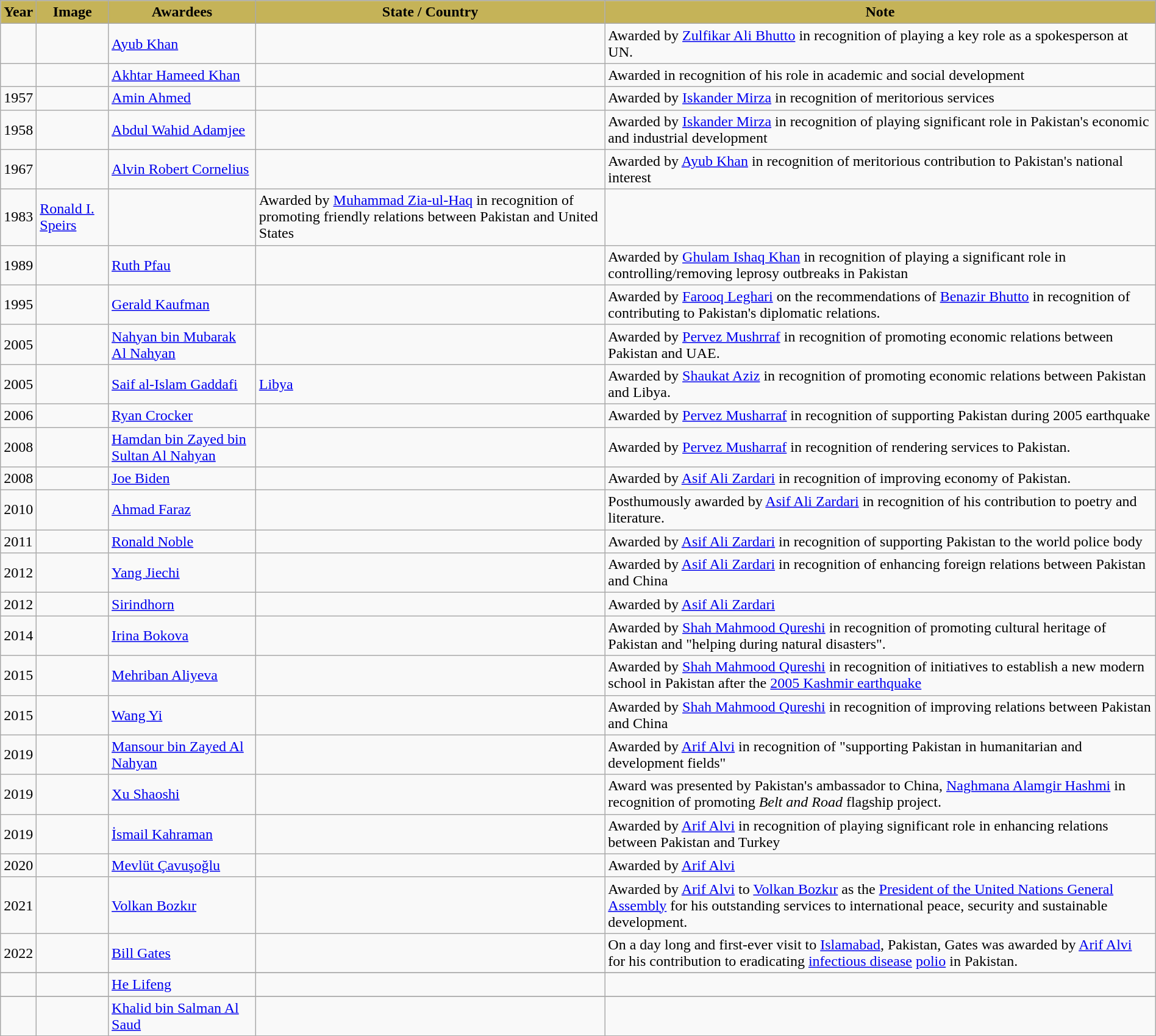<table class="wikitable plainrowheaders" style="width:100%">
<tr style="background:#C5B358; text-align:center;">
<td><strong>Year</strong></td>
<td><strong>Image</strong></td>
<td><strong>Awardees</strong></td>
<td><strong>State / Country</strong></td>
<td><strong>Note</strong></td>
</tr>
<tr>
<td></td>
<td></td>
<td><a href='#'>Ayub Khan</a></td>
<td></td>
<td>Awarded by <a href='#'>Zulfikar Ali Bhutto</a> in recognition of playing a key role as a spokesperson at UN.</td>
</tr>
<tr>
<td></td>
<td></td>
<td><a href='#'>Akhtar Hameed Khan</a></td>
<td></td>
<td>Awarded in recognition of his role in academic and social development</td>
</tr>
<tr>
<td>1957</td>
<td></td>
<td><a href='#'>Amin Ahmed</a></td>
<td></td>
<td>Awarded by <a href='#'>Iskander Mirza</a> in recognition of meritorious services</td>
</tr>
<tr>
<td>1958</td>
<td></td>
<td><a href='#'>Abdul Wahid Adamjee</a></td>
<td></td>
<td>Awarded by <a href='#'>Iskander Mirza</a> in recognition of playing significant role in Pakistan's economic and industrial development</td>
</tr>
<tr>
<td>1967</td>
<td></td>
<td><a href='#'>Alvin Robert Cornelius</a></td>
<td></td>
<td>Awarded by <a href='#'>Ayub Khan</a> in recognition of meritorious contribution to Pakistan's national interest</td>
</tr>
<tr>
<td>1983</td>
<td><a href='#'>Ronald I. Speirs</a></td>
<td></td>
<td>Awarded by <a href='#'>Muhammad Zia-ul-Haq</a> in recognition of promoting friendly relations between Pakistan and United States</td>
</tr>
<tr>
<td>1989</td>
<td></td>
<td><a href='#'>Ruth Pfau</a></td>
<td></td>
<td>Awarded by <a href='#'>Ghulam Ishaq Khan</a> in recognition of playing a significant role in controlling/removing leprosy outbreaks in Pakistan</td>
</tr>
<tr>
<td>1995</td>
<td></td>
<td><a href='#'>Gerald Kaufman</a></td>
<td></td>
<td>Awarded by <a href='#'>Farooq Leghari</a> on the recommendations of <a href='#'>Benazir Bhutto</a> in recognition of contributing to Pakistan's diplomatic relations.</td>
</tr>
<tr>
<td>2005</td>
<td></td>
<td><a href='#'>Nahyan bin Mubarak Al Nahyan</a></td>
<td></td>
<td>Awarded by <a href='#'>Pervez Mushrraf</a> in recognition of promoting economic relations between Pakistan and UAE.</td>
</tr>
<tr>
<td>2005</td>
<td></td>
<td><a href='#'>Saif al-Islam Gaddafi</a></td>
<td> <a href='#'>Libya</a></td>
<td>Awarded by <a href='#'>Shaukat Aziz</a> in recognition of promoting economic relations between Pakistan and Libya.</td>
</tr>
<tr>
<td>2006</td>
<td></td>
<td><a href='#'>Ryan Crocker</a></td>
<td></td>
<td>Awarded by <a href='#'>Pervez Musharraf</a> in recognition of supporting Pakistan during 2005 earthquake</td>
</tr>
<tr>
<td>2008</td>
<td></td>
<td><a href='#'>Hamdan bin Zayed bin Sultan Al Nahyan</a></td>
<td></td>
<td>Awarded by <a href='#'>Pervez Musharraf</a> in recognition of rendering services to Pakistan.</td>
</tr>
<tr>
<td>2008</td>
<td></td>
<td><a href='#'>Joe Biden</a></td>
<td></td>
<td>Awarded by <a href='#'>Asif Ali Zardari</a> in recognition of improving economy of Pakistan.</td>
</tr>
<tr>
<td>2010</td>
<td></td>
<td><a href='#'>Ahmad Faraz</a></td>
<td></td>
<td>Posthumously awarded by <a href='#'>Asif Ali Zardari</a> in recognition of his contribution to poetry and literature.</td>
</tr>
<tr>
<td>2011</td>
<td></td>
<td><a href='#'>Ronald Noble</a></td>
<td></td>
<td>Awarded by <a href='#'>Asif Ali Zardari</a> in recognition of supporting Pakistan to the world police body</td>
</tr>
<tr>
<td>2012</td>
<td></td>
<td><a href='#'>Yang Jiechi</a></td>
<td></td>
<td>Awarded by <a href='#'>Asif Ali Zardari</a> in recognition of enhancing foreign relations between Pakistan and China</td>
</tr>
<tr>
<td>2012</td>
<td></td>
<td><a href='#'>Sirindhorn</a></td>
<td></td>
<td>Awarded by <a href='#'>Asif Ali Zardari</a></td>
</tr>
<tr>
<td>2014</td>
<td></td>
<td><a href='#'>Irina Bokova</a></td>
<td></td>
<td>Awarded by <a href='#'>Shah Mahmood Qureshi</a> in recognition of promoting cultural heritage of Pakistan and "helping during natural disasters".</td>
</tr>
<tr>
<td>2015</td>
<td></td>
<td><a href='#'>Mehriban Aliyeva</a></td>
<td></td>
<td>Awarded by <a href='#'>Shah Mahmood Qureshi</a> in recognition of initiatives to establish a new modern school in Pakistan after the <a href='#'>2005 Kashmir earthquake</a><br></td>
</tr>
<tr>
<td>2015</td>
<td></td>
<td><a href='#'>Wang Yi</a></td>
<td></td>
<td>Awarded by <a href='#'>Shah Mahmood Qureshi</a> in recognition of improving relations between Pakistan and China</td>
</tr>
<tr>
<td>2019</td>
<td></td>
<td><a href='#'>Mansour bin Zayed Al Nahyan</a></td>
<td></td>
<td>Awarded by <a href='#'>Arif Alvi</a> in recognition of "supporting Pakistan in humanitarian and development fields"</td>
</tr>
<tr>
<td>2019</td>
<td></td>
<td><a href='#'>Xu Shaoshi</a></td>
<td></td>
<td>Award was presented by Pakistan's ambassador to China, <a href='#'>Naghmana Alamgir Hashmi</a> in recognition of promoting <em>Belt and Road</em> flagship project.</td>
</tr>
<tr>
<td>2019</td>
<td></td>
<td><a href='#'>İsmail Kahraman</a></td>
<td></td>
<td>Awarded by <a href='#'>Arif Alvi</a> in recognition of playing significant role in enhancing relations between Pakistan and Turkey</td>
</tr>
<tr>
<td>2020</td>
<td></td>
<td><a href='#'>Mevlüt Çavuşoğlu</a></td>
<td></td>
<td>Awarded by <a href='#'>Arif Alvi</a></td>
</tr>
<tr>
<td>2021</td>
<td></td>
<td><a href='#'>Volkan Bozkır</a></td>
<td></td>
<td>Awarded by <a href='#'>Arif Alvi</a> to <a href='#'>Volkan Bozkır</a> as the <a href='#'>President of the United Nations General Assembly</a> for his outstanding services to international peace, security and sustainable development.</td>
</tr>
<tr>
<td>2022</td>
<td></td>
<td><a href='#'>Bill Gates</a></td>
<td></td>
<td>On a day long and first-ever visit to <a href='#'>Islamabad</a>, Pakistan, Gates was awarded by <a href='#'>Arif Alvi</a> for his contribution to eradicating <a href='#'>infectious disease</a> <a href='#'>polio</a> in Pakistan.</td>
</tr>
<tr>
</tr>
<tr>
<td></td>
<td></td>
<td><a href='#'>He Lifeng</a></td>
<td></td>
<td></td>
</tr>
<tr>
</tr>
<tr>
<td></td>
<td></td>
<td><a href='#'>Khalid bin Salman Al Saud</a></td>
<td></td>
<td></td>
</tr>
<tr>
</tr>
</table>
